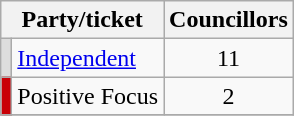<table class="wikitable">
<tr>
<th colspan=2>Party/ticket</th>
<th>Councillors</th>
</tr>
<tr>
<td style="background:#DDDDDD"></td>
<td><a href='#'>Independent</a></td>
<td style="text-align: center;">11</td>
</tr>
<tr>
<td style="background:#c90006"></td>
<td>Positive Focus</td>
<td style="text-align: center;">2</td>
</tr>
<tr>
</tr>
</table>
